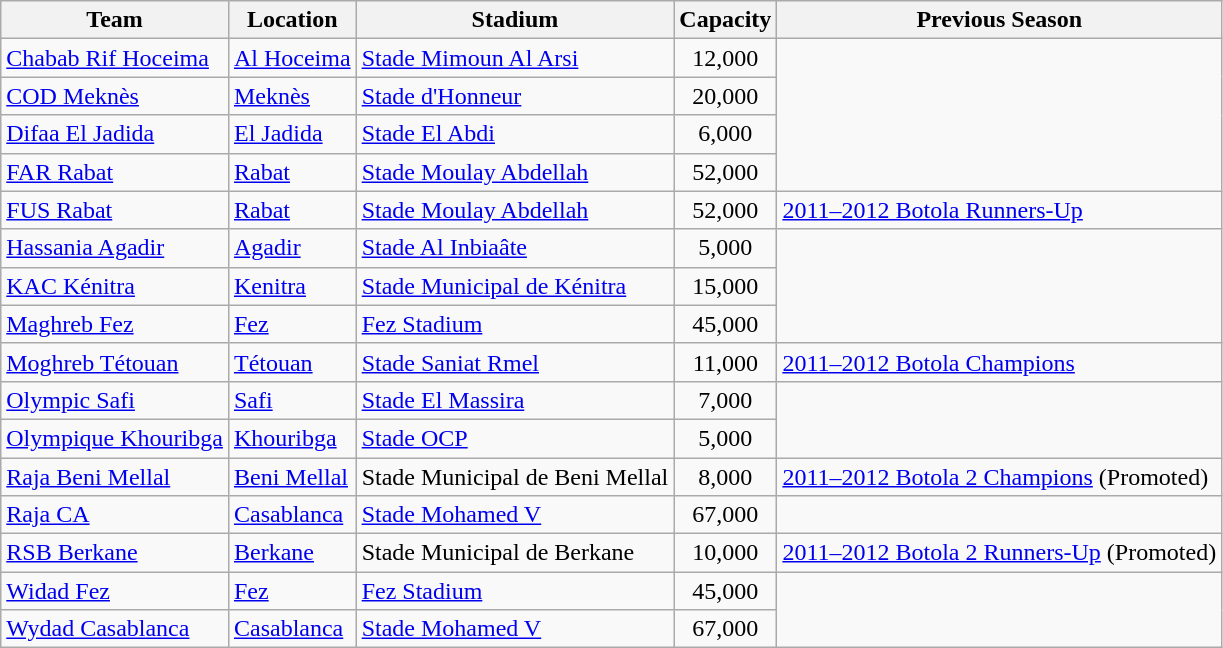<table class="wikitable sortable">
<tr>
<th>Team</th>
<th>Location</th>
<th>Stadium</th>
<th>Capacity</th>
<th>Previous Season</th>
</tr>
<tr>
<td><a href='#'>Chabab Rif Hoceima</a></td>
<td><a href='#'>Al Hoceima</a></td>
<td><a href='#'>Stade Mimoun Al Arsi</a></td>
<td style="text-align:center;">12,000</td>
</tr>
<tr>
<td><a href='#'>COD Meknès</a></td>
<td><a href='#'>Meknès</a></td>
<td><a href='#'>Stade d'Honneur</a></td>
<td style="text-align:center;">20,000</td>
</tr>
<tr>
<td><a href='#'>Difaa El Jadida</a></td>
<td><a href='#'>El Jadida</a></td>
<td><a href='#'>Stade El Abdi</a></td>
<td style="text-align:center;">6,000</td>
</tr>
<tr>
<td><a href='#'>FAR Rabat</a></td>
<td><a href='#'>Rabat</a></td>
<td><a href='#'>Stade Moulay Abdellah</a></td>
<td style="text-align:center;">52,000</td>
</tr>
<tr>
<td><a href='#'>FUS Rabat</a></td>
<td><a href='#'>Rabat</a></td>
<td><a href='#'>Stade Moulay Abdellah</a></td>
<td style="text-align:center;">52,000</td>
<td><a href='#'>2011–2012 Botola Runners-Up</a></td>
</tr>
<tr>
<td><a href='#'>Hassania Agadir</a></td>
<td><a href='#'>Agadir</a></td>
<td><a href='#'>Stade Al Inbiaâte</a></td>
<td style="text-align:center;">5,000</td>
</tr>
<tr>
<td><a href='#'>KAC Kénitra</a></td>
<td><a href='#'>Kenitra</a></td>
<td><a href='#'>Stade Municipal de Kénitra</a></td>
<td style="text-align:center;">15,000</td>
</tr>
<tr>
<td><a href='#'>Maghreb Fez</a></td>
<td><a href='#'>Fez</a></td>
<td><a href='#'>Fez Stadium</a></td>
<td style="text-align:center;">45,000</td>
</tr>
<tr>
<td><a href='#'>Moghreb Tétouan</a></td>
<td><a href='#'>Tétouan</a></td>
<td><a href='#'>Stade Saniat Rmel</a></td>
<td style="text-align:center;">11,000</td>
<td><a href='#'>2011–2012 Botola Champions</a></td>
</tr>
<tr>
<td><a href='#'>Olympic Safi</a></td>
<td><a href='#'>Safi</a></td>
<td><a href='#'>Stade El Massira</a></td>
<td style="text-align:center;">7,000</td>
</tr>
<tr>
<td><a href='#'>Olympique Khouribga</a></td>
<td><a href='#'>Khouribga</a></td>
<td><a href='#'>Stade OCP</a></td>
<td style="text-align:center;">5,000</td>
</tr>
<tr>
<td><a href='#'>Raja Beni Mellal</a></td>
<td><a href='#'>Beni Mellal</a></td>
<td>Stade Municipal de Beni Mellal</td>
<td style="text-align:center;">8,000</td>
<td><a href='#'>2011–2012 Botola 2 Champions</a> (Promoted)</td>
</tr>
<tr>
<td><a href='#'>Raja CA</a></td>
<td><a href='#'>Casablanca</a></td>
<td><a href='#'>Stade Mohamed V</a></td>
<td style="text-align:center;">67,000</td>
</tr>
<tr>
<td><a href='#'>RSB Berkane</a></td>
<td><a href='#'>Berkane</a></td>
<td>Stade Municipal de Berkane</td>
<td style="text-align:center;">10,000</td>
<td><a href='#'>2011–2012 Botola 2 Runners-Up</a> (Promoted)</td>
</tr>
<tr>
<td><a href='#'>Widad Fez</a></td>
<td><a href='#'>Fez</a></td>
<td><a href='#'>Fez Stadium</a></td>
<td style="text-align:center;">45,000</td>
</tr>
<tr>
<td><a href='#'>Wydad Casablanca</a></td>
<td><a href='#'>Casablanca</a></td>
<td><a href='#'>Stade Mohamed V</a></td>
<td style="text-align:center;">67,000</td>
</tr>
</table>
